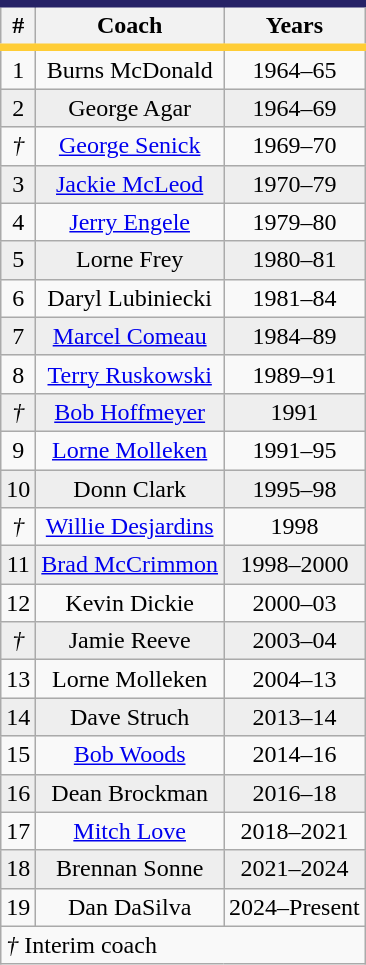<table class="wikitable">
<tr style="border-top:#262266 5px solid; border-bottom:#FFCD36 5px solid;">
<th>#</th>
<th>Coach</th>
<th>Years</th>
</tr>
<tr style="text-align:center;">
<td>1</td>
<td>Burns McDonald</td>
<td>1964–65</td>
</tr>
<tr style="text-align:center;" bgcolor="#eeeeee">
<td>2</td>
<td>George Agar</td>
<td>1964–69</td>
</tr>
<tr style="text-align:center;">
<td><em>†</em></td>
<td><a href='#'>George Senick</a></td>
<td>1969–70</td>
</tr>
<tr style="text-align:center;" bgcolor="#eeeeee">
<td>3</td>
<td><a href='#'>Jackie McLeod</a></td>
<td>1970–79</td>
</tr>
<tr style="text-align:center;">
<td>4</td>
<td><a href='#'>Jerry Engele</a></td>
<td>1979–80</td>
</tr>
<tr style="text-align:center;" bgcolor="#eeeeee">
<td>5</td>
<td>Lorne Frey</td>
<td>1980–81</td>
</tr>
<tr style="text-align:center;">
<td>6</td>
<td>Daryl Lubiniecki</td>
<td>1981–84</td>
</tr>
<tr style="text-align:center;" bgcolor="#eeeeee">
<td>7</td>
<td><a href='#'>Marcel Comeau</a></td>
<td>1984–89</td>
</tr>
<tr style="text-align:center;">
<td>8</td>
<td><a href='#'>Terry Ruskowski</a></td>
<td>1989–91</td>
</tr>
<tr style="text-align:center;" bgcolor="#eeeeee">
<td><em>†</em></td>
<td><a href='#'>Bob Hoffmeyer</a></td>
<td>1991</td>
</tr>
<tr style="text-align:center;">
<td>9</td>
<td><a href='#'>Lorne Molleken</a></td>
<td>1991–95</td>
</tr>
<tr style="text-align:center;" bgcolor="#eeeeee">
<td>10</td>
<td>Donn Clark</td>
<td>1995–98</td>
</tr>
<tr style="text-align:center;">
<td><em>†</em></td>
<td><a href='#'>Willie Desjardins</a></td>
<td>1998</td>
</tr>
<tr style="text-align:center;" bgcolor="#eeeeee">
<td>11</td>
<td><a href='#'>Brad McCrimmon</a></td>
<td>1998–2000</td>
</tr>
<tr style="text-align:center;">
<td>12</td>
<td>Kevin Dickie</td>
<td>2000–03</td>
</tr>
<tr style="text-align:center;" bgcolor="#eeeeee">
<td><em>†</em></td>
<td>Jamie Reeve</td>
<td>2003–04</td>
</tr>
<tr style="text-align:center;">
<td>13</td>
<td>Lorne Molleken</td>
<td>2004–13</td>
</tr>
<tr style="text-align:center;" bgcolor="#eeeeee">
<td>14</td>
<td>Dave Struch</td>
<td>2013–14</td>
</tr>
<tr style="text-align:center;">
<td>15</td>
<td><a href='#'>Bob Woods</a></td>
<td>2014–16</td>
</tr>
<tr style="text-align:center;" bgcolor="#eeeeee">
<td>16</td>
<td>Dean Brockman</td>
<td>2016–18</td>
</tr>
<tr style="text-align:center;">
<td>17</td>
<td><a href='#'>Mitch Love</a></td>
<td>2018–2021</td>
</tr>
<tr style="text-align:center;" bgcolor="#eeeeee">
<td>18</td>
<td>Brennan Sonne</td>
<td>2021–2024</td>
</tr>
<tr style="text-align:center;">
<td>19</td>
<td>Dan DaSilva</td>
<td>2024–Present</td>
</tr>
<tr>
<td colspan="3"><em>†</em> Interim coach</td>
</tr>
</table>
